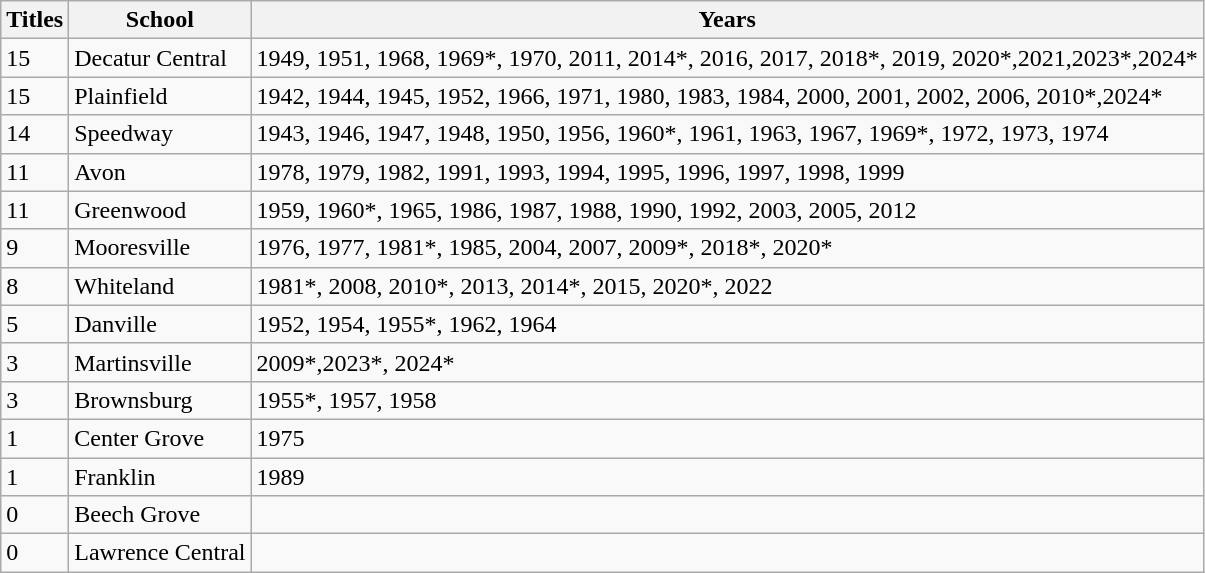<table class="wikitable">
<tr>
<th>Titles</th>
<th>School</th>
<th>Years</th>
</tr>
<tr>
<td>15</td>
<td>Decatur Central</td>
<td>1949, 1951, 1968, 1969*, 1970, 2011, 2014*, 2016, 2017, 2018*, 2019, 2020*,2021,2023*,2024*</td>
</tr>
<tr>
<td>15</td>
<td>Plainfield</td>
<td>1942, 1944, 1945, 1952, 1966, 1971, 1980, 1983, 1984, 2000, 2001, 2002, 2006, 2010*,2024*</td>
</tr>
<tr>
<td>14</td>
<td>Speedway</td>
<td>1943, 1946, 1947, 1948, 1950, 1956, 1960*, 1961, 1963, 1967, 1969*, 1972, 1973, 1974</td>
</tr>
<tr>
<td>11</td>
<td>Avon</td>
<td>1978, 1979, 1982, 1991, 1993, 1994, 1995, 1996, 1997, 1998, 1999</td>
</tr>
<tr>
<td>11</td>
<td>Greenwood</td>
<td>1959, 1960*, 1965, 1986, 1987, 1988, 1990, 1992, 2003, 2005, 2012</td>
</tr>
<tr>
<td>9</td>
<td>Mooresville</td>
<td>1976, 1977, 1981*, 1985, 2004, 2007, 2009*, 2018*, 2020*</td>
</tr>
<tr>
<td>8</td>
<td>Whiteland</td>
<td>1981*, 2008, 2010*, 2013, 2014*, 2015, 2020*, 2022</td>
</tr>
<tr>
<td>5</td>
<td>Danville</td>
<td>1952, 1954, 1955*, 1962, 1964</td>
</tr>
<tr>
<td>3</td>
<td>Martinsville</td>
<td>2009*,2023*, 2024*</td>
</tr>
<tr>
<td>3</td>
<td>Brownsburg</td>
<td>1955*, 1957, 1958</td>
</tr>
<tr>
<td>1</td>
<td>Center Grove</td>
<td>1975</td>
</tr>
<tr>
<td>1</td>
<td>Franklin</td>
<td>1989</td>
</tr>
<tr>
<td>0</td>
<td>Beech Grove</td>
<td></td>
</tr>
<tr>
<td>0</td>
<td>Lawrence Central</td>
<td></td>
</tr>
</table>
